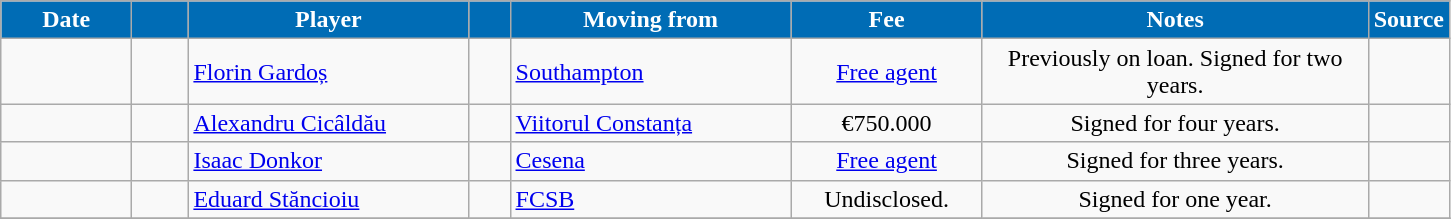<table class="wikitable sortable">
<tr>
<th style="width:80px; background:#006cb5; color: white;">Date</th>
<th style="width:30px; background:#006cb5; color: white;"></th>
<th style="width:180px; background:#006cb5; color: white;">Player</th>
<th style="width:20px; background:#006cb5; color: white;"></th>
<th style="width:180px; background:#006cb5; color: white;">Moving from</th>
<th style="width:120px; background:#006cb5; color: white;" class="unsortable">Fee</th>
<th style="width:250px; background:#006cb5; color: white;" class="unsortable">Notes</th>
<th style="width:20px; background:#006cb5; color: white;">Source</th>
</tr>
<tr>
<td></td>
<td align=center></td>
<td> <a href='#'>Florin Gardoș</a></td>
<td align=center></td>
<td> <a href='#'>Southampton</a></td>
<td align=center><a href='#'>Free agent</a></td>
<td align=center>Previously on loan. Signed for two years.</td>
<td></td>
</tr>
<tr>
<td></td>
<td align=center></td>
<td> <a href='#'>Alexandru Cicâldău</a></td>
<td align=center></td>
<td> <a href='#'>Viitorul Constanța</a></td>
<td align=center>€750.000</td>
<td align=center>Signed for four years.</td>
<td></td>
</tr>
<tr>
<td></td>
<td align=center></td>
<td> <a href='#'>Isaac Donkor</a></td>
<td align=center></td>
<td> <a href='#'>Cesena</a></td>
<td align=center><a href='#'>Free agent</a></td>
<td align=center>Signed for three years.</td>
<td></td>
</tr>
<tr>
<td></td>
<td align=center></td>
<td> <a href='#'>Eduard Stăncioiu</a></td>
<td align=center></td>
<td> <a href='#'>FCSB</a></td>
<td align=center>Undisclosed.</td>
<td align=center>Signed for one year.</td>
<td></td>
</tr>
<tr>
</tr>
</table>
